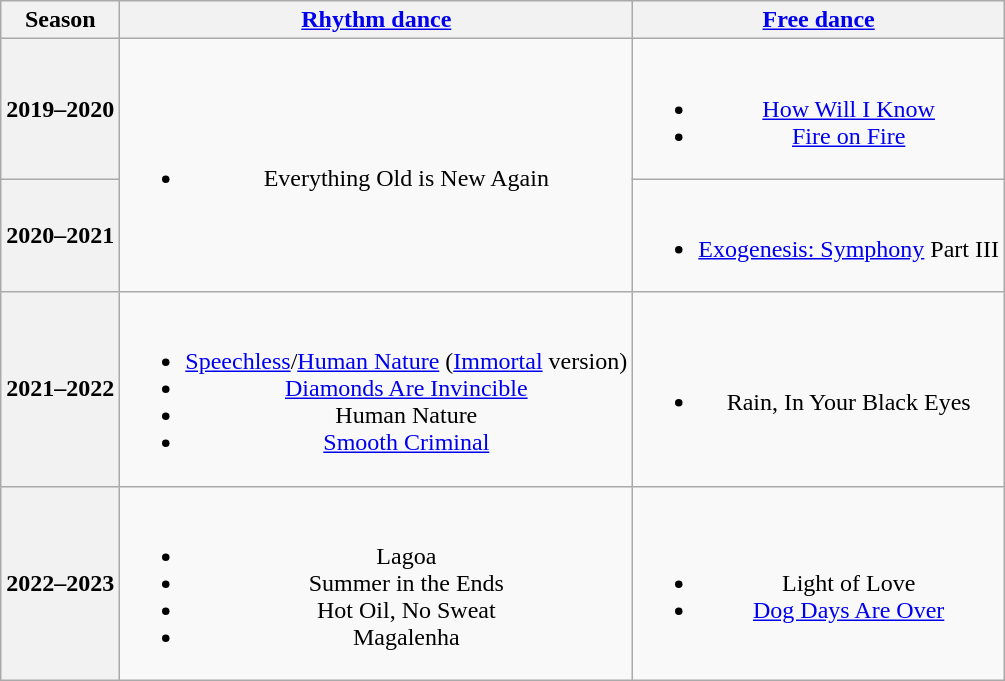<table class=wikitable style=text-align:center>
<tr>
<th>Season</th>
<th><a href='#'>Rhythm dance</a></th>
<th><a href='#'>Free dance</a></th>
</tr>
<tr>
<th>2019–2020 <br></th>
<td rowspan=2><br><ul><li> Everything Old is New Again<br></li></ul></td>
<td><br><ul><li><a href='#'>How Will I Know</a><br></li><li><a href='#'>Fire on Fire</a><br></li></ul></td>
</tr>
<tr>
<th>2020–2021</th>
<td><br><ul><li><a href='#'>Exogenesis: Symphony</a> Part III<br></li></ul></td>
</tr>
<tr>
<th>2021–2022 <br> </th>
<td><br><ul><li> <a href='#'>Speechless</a>/<a href='#'>Human Nature</a> (<a href='#'>Immortal</a> version)</li><li><a href='#'>Diamonds Are Invincible</a></li><li> Human Nature</li><li> <a href='#'>Smooth Criminal</a> <br> </li></ul></td>
<td><br><ul><li>Rain, In Your Black Eyes <br> </li></ul></td>
</tr>
<tr>
<th>2022–2023 <br> </th>
<td><br><ul><li> Lagoa <br> </li><li> Summer in the Ends <br> </li><li> Hot Oil, No Sweat <br> </li><li> Magalenha <br> </li></ul></td>
<td><br><ul><li>Light of Love</li><li><a href='#'>Dog Days Are Over</a> <br> </li></ul></td>
</tr>
</table>
